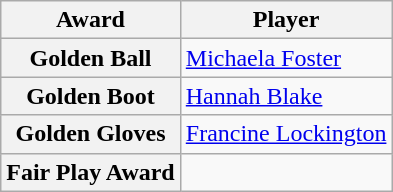<table class="wikitable" style="text-align:center">
<tr>
<th>Award</th>
<th>Player</th>
</tr>
<tr>
<th>Golden Ball</th>
<td align=left> <a href='#'>Michaela Foster</a></td>
</tr>
<tr>
<th>Golden Boot</th>
<td align=left> <a href='#'>Hannah Blake</a></td>
</tr>
<tr>
<th>Golden Gloves</th>
<td align=left> <a href='#'>Francine Lockington</a></td>
</tr>
<tr>
<th>Fair Play Award</th>
<td align=left></td>
</tr>
</table>
